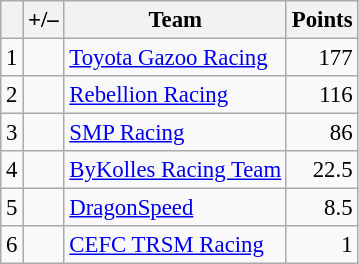<table class="wikitable" style="font-size: 95%;">
<tr>
<th scope="col"></th>
<th scope="col">+/–</th>
<th scope="col">Team</th>
<th scope="col">Points</th>
</tr>
<tr>
<td align="center">1</td>
<td align="left"></td>
<td> <a href='#'>Toyota Gazoo Racing</a></td>
<td align="right">177</td>
</tr>
<tr>
<td align="center">2</td>
<td align="left"></td>
<td> <a href='#'>Rebellion Racing</a></td>
<td align="right">116</td>
</tr>
<tr>
<td align="center">3</td>
<td align="left"></td>
<td> <a href='#'>SMP Racing</a></td>
<td align="right">86</td>
</tr>
<tr>
<td align="center">4</td>
<td align="left"></td>
<td> <a href='#'>ByKolles Racing Team</a></td>
<td align="right">22.5</td>
</tr>
<tr>
<td align="center">5</td>
<td align="left"></td>
<td> <a href='#'>DragonSpeed</a></td>
<td align="right">8.5</td>
</tr>
<tr>
<td align="center">6</td>
<td align="left"></td>
<td> <a href='#'>CEFC TRSM Racing</a></td>
<td align="right">1</td>
</tr>
</table>
